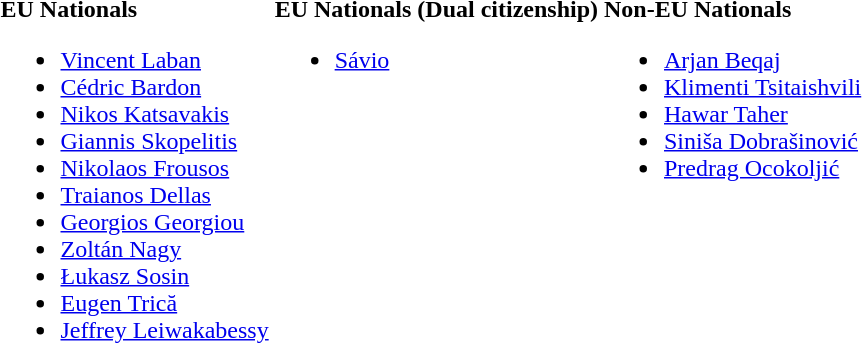<table>
<tr style='vertical-align:top'>
<td><br><strong>EU Nationals</strong><ul><li>  <a href='#'>Vincent Laban</a></li><li>  <a href='#'>Cédric Bardon</a></li><li>  <a href='#'>Nikos Katsavakis</a></li><li>  <a href='#'>Giannis Skopelitis</a></li><li>  <a href='#'>Nikolaos Frousos</a></li><li>  <a href='#'>Traianos Dellas</a></li><li>  <a href='#'>Georgios Georgiou</a></li><li>  <a href='#'>Zoltán Nagy</a></li><li>  <a href='#'>Łukasz Sosin</a></li><li>  <a href='#'>Eugen Trică</a></li><li>   <a href='#'>Jeffrey Leiwakabessy</a></li></ul></td>
<td><br><strong>EU Nationals (Dual citizenship)</strong><ul><li>  <a href='#'>Sávio</a></li></ul></td>
<td><br><strong>Non-EU Nationals</strong><ul><li> <a href='#'>Arjan Beqaj</a></li><li> <a href='#'>Klimenti Tsitaishvili</a></li><li> <a href='#'>Hawar Taher</a></li><li>  <a href='#'>Siniša Dobrašinović</a></li><li> <a href='#'>Predrag Ocokoljić</a></li></ul></td>
<td></td>
</tr>
</table>
